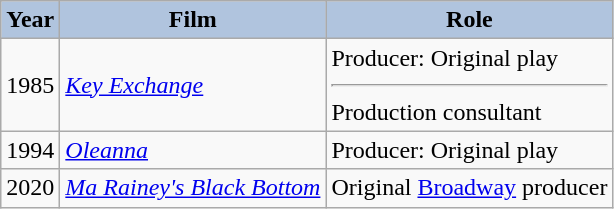<table class="wikitable">
<tr>
<th style="background:#B0C4DE;">Year</th>
<th style="background:#B0C4DE;">Film</th>
<th style="background:#B0C4DE;">Role</th>
</tr>
<tr>
<td>1985</td>
<td><em><a href='#'>Key Exchange</a></em></td>
<td>Producer: Original play<hr>Production consultant</td>
</tr>
<tr>
<td>1994</td>
<td><em><a href='#'>Oleanna</a></em></td>
<td>Producer: Original play</td>
</tr>
<tr>
<td>2020</td>
<td><em><a href='#'>Ma Rainey's Black Bottom</a></em></td>
<td>Original <a href='#'>Broadway</a> producer</td>
</tr>
</table>
